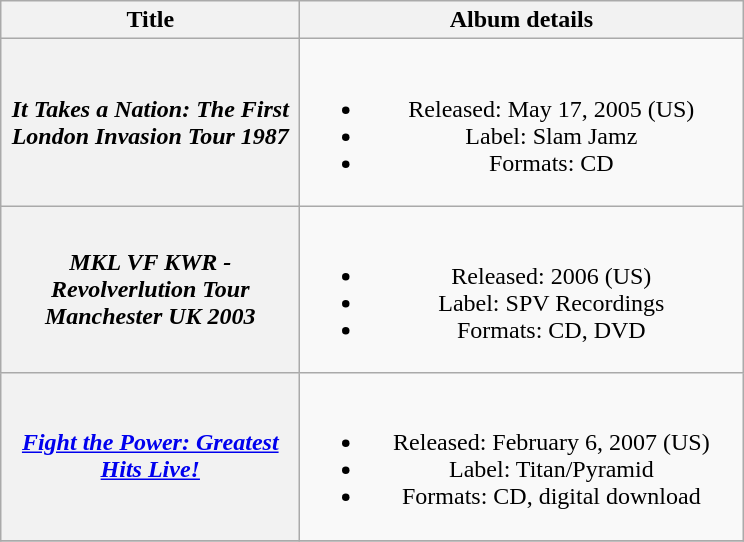<table class="wikitable plainrowheaders" style="text-align:center;">
<tr>
<th scope="col" style="width:12em;">Title</th>
<th scope="col" style="width:18em;">Album details</th>
</tr>
<tr>
<th scope="row"><em>It Takes a Nation: The First London Invasion Tour 1987</em></th>
<td><br><ul><li>Released: May 17, 2005 <span>(US)</span></li><li>Label: Slam Jamz</li><li>Formats: CD</li></ul></td>
</tr>
<tr>
<th scope="row"><em>MKL VF KWR - Revolverlution Tour Manchester UK 2003 </em></th>
<td><br><ul><li>Released: 2006 <span>(US)</span></li><li>Label: SPV Recordings</li><li>Formats: CD, DVD</li></ul></td>
</tr>
<tr>
<th scope="row"><em><a href='#'>Fight the Power: Greatest Hits Live!</a></em></th>
<td><br><ul><li>Released: February 6, 2007 <span>(US)</span></li><li>Label: Titan/Pyramid</li><li>Formats: CD, digital download</li></ul></td>
</tr>
<tr>
</tr>
</table>
